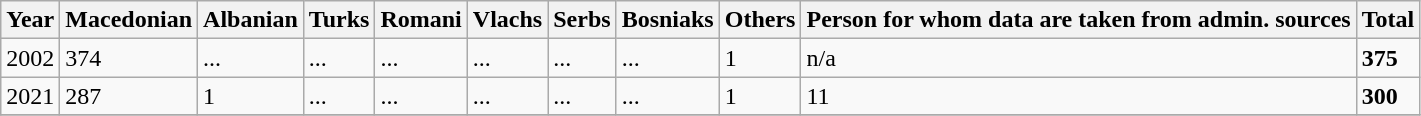<table class="wikitable">
<tr>
<th>Year</th>
<th>Macedonian</th>
<th>Albanian</th>
<th>Turks</th>
<th>Romani</th>
<th>Vlachs</th>
<th>Serbs</th>
<th>Bosniaks</th>
<th><abbr>Others</abbr></th>
<th>Person for whom data are taken from admin. sources</th>
<th>Total</th>
</tr>
<tr>
<td>2002</td>
<td>374</td>
<td>...</td>
<td>...</td>
<td>...</td>
<td>...</td>
<td>...</td>
<td>...</td>
<td>1</td>
<td>n/a</td>
<td><strong>375</strong></td>
</tr>
<tr>
<td>2021</td>
<td>287</td>
<td>1</td>
<td>...</td>
<td>...</td>
<td>...</td>
<td>...</td>
<td>...</td>
<td>1</td>
<td>11</td>
<td><strong>300</strong></td>
</tr>
<tr>
</tr>
</table>
